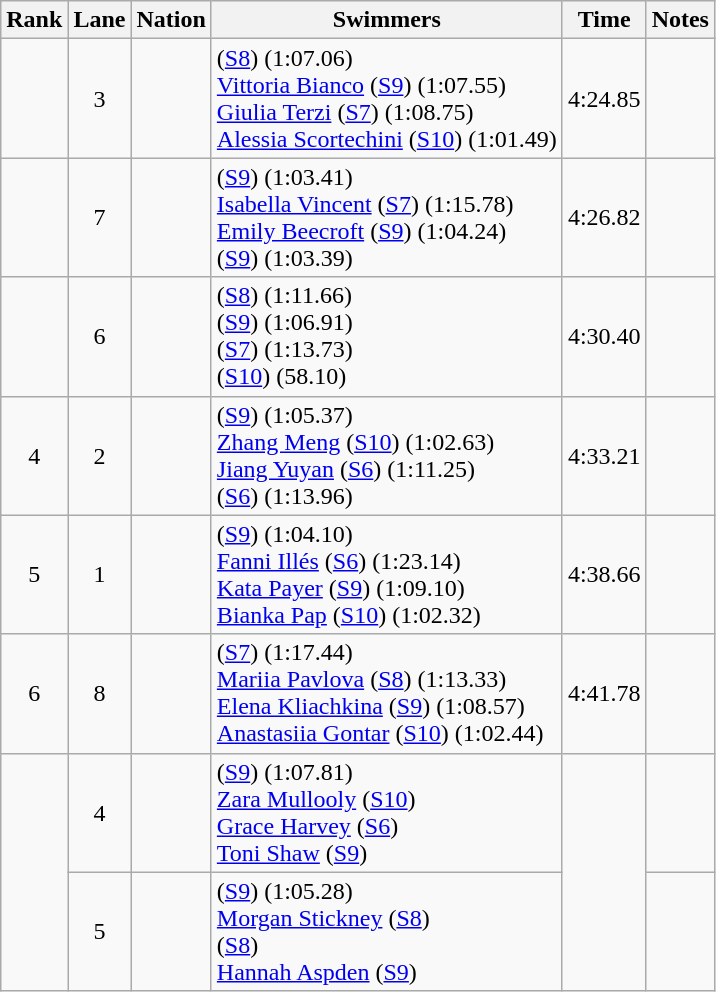<table class="wikitable sortable" style="text-align:center">
<tr>
<th>Rank</th>
<th>Lane</th>
<th>Nation</th>
<th>Swimmers</th>
<th>Time</th>
<th>Notes</th>
</tr>
<tr>
<td></td>
<td>3</td>
<td align=left></td>
<td align=left> (<a href='#'>S8</a>) (1:07.06)<br><a href='#'>Vittoria Bianco</a> (<a href='#'>S9</a>) (1:07.55)<br><a href='#'>Giulia Terzi</a> (<a href='#'>S7</a>) (1:08.75)<br><a href='#'>Alessia Scortechini</a> (<a href='#'>S10</a>) (1:01.49)</td>
<td>4:24.85</td>
<td></td>
</tr>
<tr>
<td></td>
<td>7</td>
<td align=left></td>
<td align=left> (<a href='#'>S9</a>) (1:03.41)<br><a href='#'>Isabella Vincent</a> (<a href='#'>S7</a>) (1:15.78)<br><a href='#'>Emily Beecroft</a> (<a href='#'>S9</a>) (1:04.24)<br> (<a href='#'>S9</a>) (1:03.39)</td>
<td>4:26.82</td>
<td></td>
</tr>
<tr>
<td></td>
<td>6</td>
<td align=left></td>
<td align=left> (<a href='#'>S8</a>) (1:11.66)<br> (<a href='#'>S9</a>) (1:06.91)<br> (<a href='#'>S7</a>) (1:13.73)<br> (<a href='#'>S10</a>) (58.10)</td>
<td>4:30.40</td>
<td></td>
</tr>
<tr>
<td>4</td>
<td>2</td>
<td align=left></td>
<td align=left> (<a href='#'>S9</a>) (1:05.37)<br><a href='#'>Zhang Meng</a> (<a href='#'>S10</a>) (1:02.63)<br><a href='#'>Jiang Yuyan</a> (<a href='#'>S6</a>) (1:11.25)<br> (<a href='#'>S6</a>) (1:13.96)</td>
<td>4:33.21</td>
<td></td>
</tr>
<tr>
<td>5</td>
<td>1</td>
<td align=left></td>
<td align=left> (<a href='#'>S9</a>) (1:04.10)<br><a href='#'>Fanni Illés</a> (<a href='#'>S6</a>) (1:23.14)<br><a href='#'>Kata Payer</a> (<a href='#'>S9</a>) (1:09.10)<br><a href='#'>Bianka Pap</a> (<a href='#'>S10</a>) (1:02.32)</td>
<td>4:38.66</td>
<td></td>
</tr>
<tr>
<td>6</td>
<td>8</td>
<td align=left></td>
<td align=left> (<a href='#'>S7</a>) (1:17.44)<br><a href='#'>Mariia Pavlova</a> (<a href='#'>S8</a>) (1:13.33)<br><a href='#'>Elena Kliachkina</a> (<a href='#'>S9</a>) (1:08.57)<br><a href='#'>Anastasiia Gontar</a> (<a href='#'>S10</a>) (1:02.44)</td>
<td>4:41.78</td>
<td></td>
</tr>
<tr>
<td rowspan=2></td>
<td>4</td>
<td align=left></td>
<td align=left> (<a href='#'>S9</a>) (1:07.81)<br><a href='#'>Zara Mullooly</a> (<a href='#'>S10</a>)<br><a href='#'>Grace Harvey</a> (<a href='#'>S6</a>)<br><a href='#'>Toni Shaw</a> (<a href='#'>S9</a>)</td>
<td rowspan=2></td>
<td></td>
</tr>
<tr>
<td>5</td>
<td align=left></td>
<td align=left> (<a href='#'>S9</a>) (1:05.28)<br><a href='#'>Morgan Stickney</a> (<a href='#'>S8</a>)<br> (<a href='#'>S8</a>)<br><a href='#'>Hannah Aspden</a> (<a href='#'>S9</a>)</td>
<td></td>
</tr>
</table>
